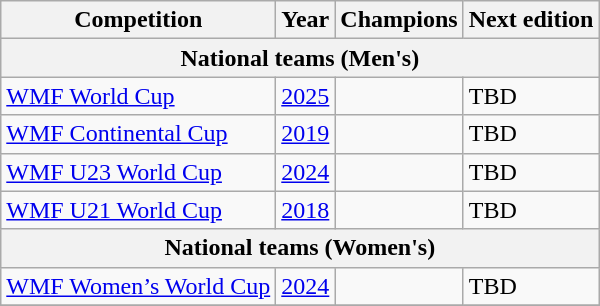<table class="wikitable sortable">
<tr>
<th>Competition</th>
<th>Year</th>
<th>Champions</th>
<th>Next edition</th>
</tr>
<tr>
<th colspan=7>National teams (Men's)</th>
</tr>
<tr>
<td><a href='#'>WMF World Cup</a></td>
<td><a href='#'>2025</a></td>
<td></td>
<td>TBD</td>
</tr>
<tr>
<td><a href='#'>WMF Continental Cup</a></td>
<td><a href='#'>2019</a></td>
<td></td>
<td>TBD</td>
</tr>
<tr>
<td><a href='#'>WMF U23 World Cup</a></td>
<td><a href='#'>2024</a></td>
<td></td>
<td>TBD</td>
</tr>
<tr>
<td><a href='#'>WMF U21 World Cup</a></td>
<td><a href='#'>2018</a></td>
<td></td>
<td>TBD</td>
</tr>
<tr>
<th colspan=6>National teams (Women's)</th>
</tr>
<tr>
<td><a href='#'>WMF Women’s World Cup</a></td>
<td><a href='#'>2024</a></td>
<td></td>
<td>TBD</td>
</tr>
<tr>
</tr>
</table>
